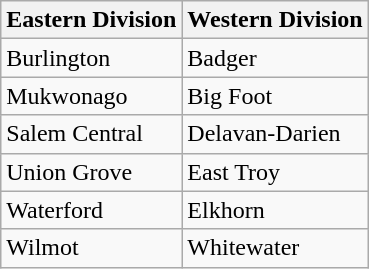<table class="wikitable">
<tr>
<th>Eastern Division</th>
<th>Western Division</th>
</tr>
<tr>
<td>Burlington</td>
<td>Badger</td>
</tr>
<tr>
<td>Mukwonago</td>
<td>Big Foot</td>
</tr>
<tr>
<td>Salem Central</td>
<td>Delavan-Darien</td>
</tr>
<tr>
<td>Union Grove</td>
<td>East Troy</td>
</tr>
<tr>
<td>Waterford</td>
<td>Elkhorn</td>
</tr>
<tr>
<td>Wilmot</td>
<td>Whitewater</td>
</tr>
</table>
